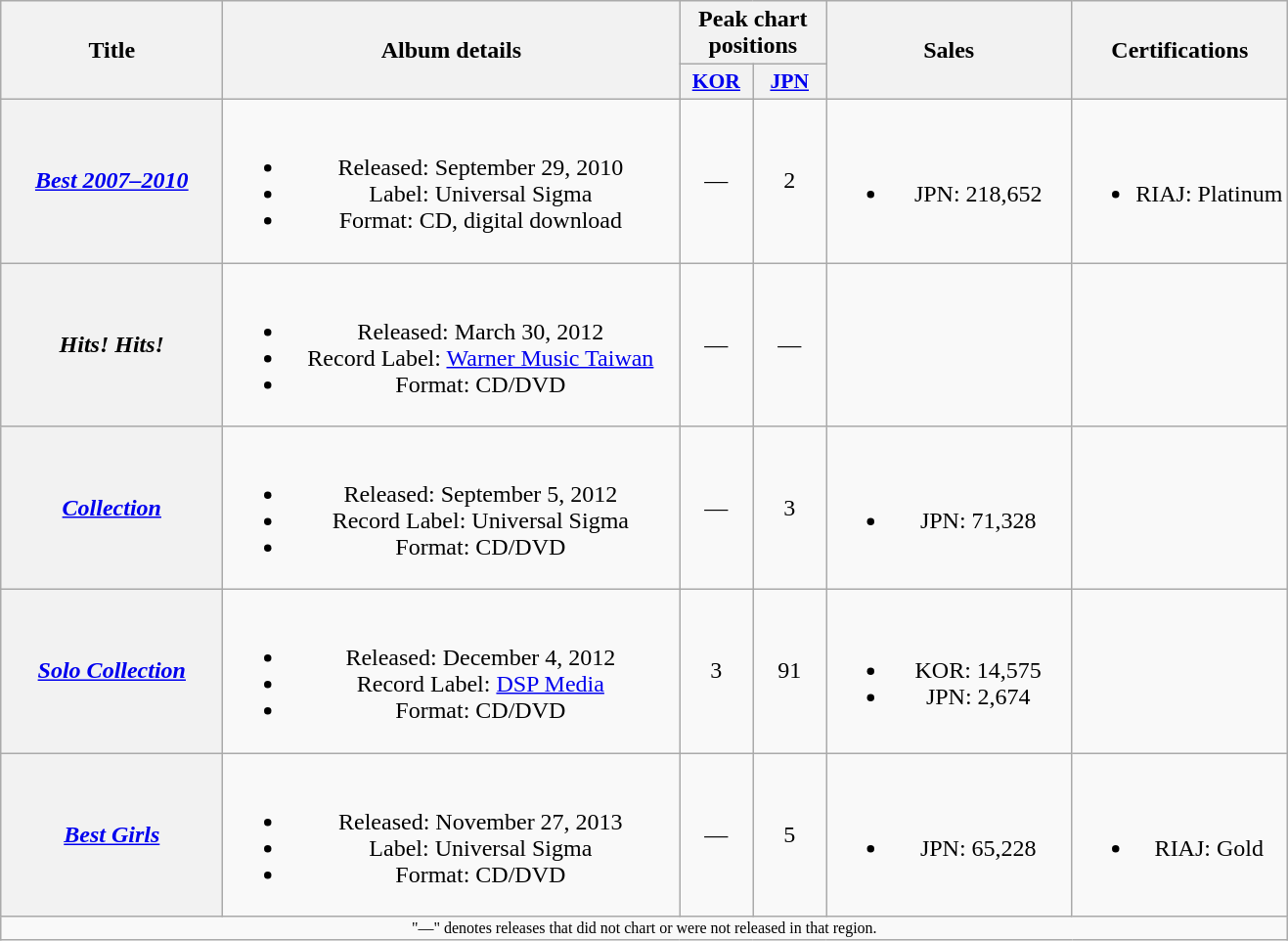<table class="wikitable plainrowheaders" style="text-align:center;">
<tr>
<th scope="col" rowspan="2" style="width:9em;">Title</th>
<th scope="col" rowspan="2" style="width:19em;">Album details</th>
<th colspan="2" scope="col">Peak chart positions</th>
<th scope="col" rowspan="2" style="width:10em;">Sales</th>
<th scope="col" rowspan="2">Certifications</th>
</tr>
<tr>
<th scope="col" style="width:3em;font-size:90%;"><a href='#'>KOR</a><br></th>
<th scope="col" style="width:3em;font-size:90%;"><a href='#'>JPN</a><br></th>
</tr>
<tr>
<th scope="row"><em><a href='#'>Best 2007–2010</a></em></th>
<td><br><ul><li>Released: September 29, 2010 </li><li>Label: Universal Sigma</li><li>Format: CD, digital download</li></ul></td>
<td>—</td>
<td>2</td>
<td><br><ul><li>JPN: 218,652</li></ul></td>
<td><br><ul><li>RIAJ: Platinum</li></ul></td>
</tr>
<tr>
<th scope="row"><em>Hits! Hits!</em></th>
<td><br><ul><li>Released: March 30, 2012 </li><li>Record Label: <a href='#'>Warner Music Taiwan</a></li><li>Format: CD/DVD</li></ul></td>
<td>—</td>
<td>—</td>
<td></td>
<td></td>
</tr>
<tr>
<th scope="row"><em><a href='#'>Collection</a></em></th>
<td><br><ul><li>Released: September 5, 2012 </li><li>Record Label: Universal Sigma</li><li>Format: CD/DVD</li></ul></td>
<td>—</td>
<td>3</td>
<td><br><ul><li>JPN: 71,328</li></ul></td>
<td></td>
</tr>
<tr>
<th scope="row"><em><a href='#'>Solo Collection</a></em></th>
<td><br><ul><li>Released: December 4, 2012 </li><li>Record Label: <a href='#'>DSP Media</a></li><li>Format: CD/DVD</li></ul></td>
<td>3</td>
<td>91</td>
<td><br><ul><li>KOR: 14,575</li><li>JPN: 2,674</li></ul></td>
<td></td>
</tr>
<tr>
<th scope="row"><em><a href='#'>Best Girls</a></em></th>
<td><br><ul><li>Released: November 27, 2013 </li><li>Label: Universal Sigma</li><li>Format: CD/DVD</li></ul></td>
<td>—</td>
<td>5</td>
<td><br><ul><li>JPN: 65,228</li></ul></td>
<td><br><ul><li>RIAJ: Gold</li></ul></td>
</tr>
<tr>
<td colspan="6" style="font-size:8pt;">"—" denotes releases that did not chart or were not released in that region.</td>
</tr>
</table>
